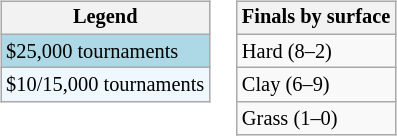<table>
<tr valign=top>
<td><br><table class="wikitable" style="font-size:85%;">
<tr>
<th>Legend</th>
</tr>
<tr style="background:lightblue;">
<td>$25,000 tournaments</td>
</tr>
<tr style="background:#f0f8ff;">
<td>$10/15,000 tournaments</td>
</tr>
</table>
</td>
<td><br><table class="wikitable" style="font-size:85%;">
<tr>
<th>Finals by surface</th>
</tr>
<tr>
<td>Hard (8–2)</td>
</tr>
<tr>
<td>Clay (6–9)</td>
</tr>
<tr>
<td>Grass (1–0)</td>
</tr>
</table>
</td>
</tr>
</table>
